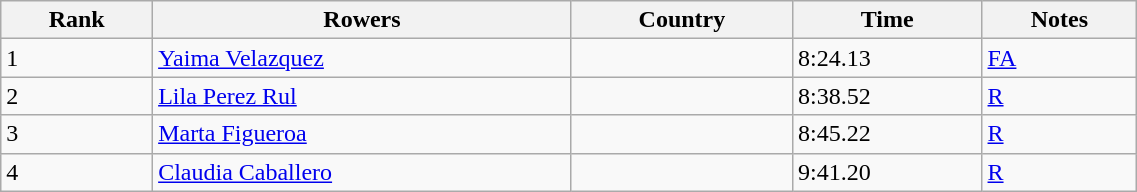<table class="wikitable" width=60%>
<tr>
<th>Rank</th>
<th>Rowers</th>
<th>Country</th>
<th>Time</th>
<th>Notes</th>
</tr>
<tr>
<td>1</td>
<td><a href='#'>Yaima Velazquez</a></td>
<td></td>
<td>8:24.13</td>
<td><a href='#'>FA</a></td>
</tr>
<tr>
<td>2</td>
<td><a href='#'>Lila Perez Rul</a></td>
<td></td>
<td>8:38.52</td>
<td><a href='#'>R</a></td>
</tr>
<tr>
<td>3</td>
<td><a href='#'>Marta Figueroa</a></td>
<td></td>
<td>8:45.22</td>
<td><a href='#'>R</a></td>
</tr>
<tr>
<td>4</td>
<td><a href='#'>Claudia Caballero</a></td>
<td></td>
<td>9:41.20</td>
<td><a href='#'>R</a></td>
</tr>
</table>
